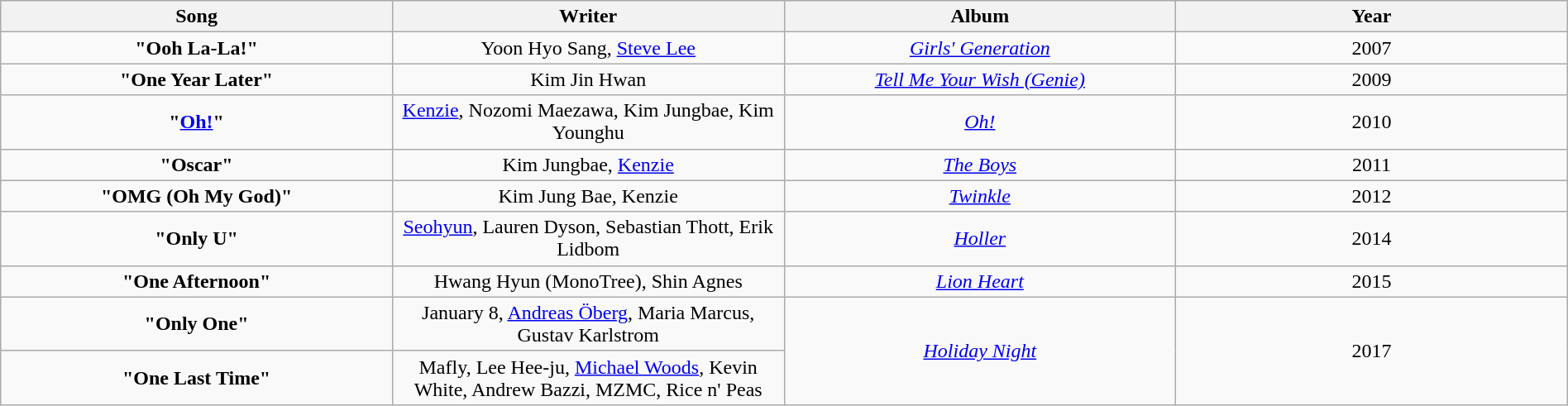<table class="wikitable" style="text-align:center; width:100%">
<tr>
<th style="width:25%">Song</th>
<th style="width:25%">Writer</th>
<th style="width:25%">Album</th>
<th style="width:25%">Year</th>
</tr>
<tr>
<td><strong>"Ooh La-La!"</strong></td>
<td>Yoon Hyo Sang, <a href='#'>Steve Lee</a></td>
<td><em><a href='#'>Girls' Generation</a></em></td>
<td>2007</td>
</tr>
<tr>
<td><strong>"One Year Later"</strong></td>
<td>Kim Jin Hwan</td>
<td><em><a href='#'>Tell Me Your Wish (Genie)</a></em></td>
<td>2009</td>
</tr>
<tr>
<td><strong>"<a href='#'>Oh!</a>"</strong></td>
<td><a href='#'>Kenzie</a>, Nozomi Maezawa, Kim Jungbae, Kim Younghu</td>
<td><em><a href='#'>Oh!</a></em></td>
<td>2010</td>
</tr>
<tr>
<td><strong>"Oscar"</strong></td>
<td>Kim Jungbae, <a href='#'>Kenzie</a></td>
<td><em><a href='#'>The Boys</a></em></td>
<td>2011</td>
</tr>
<tr>
<td><strong>"OMG (Oh My God)"</strong></td>
<td>Kim Jung Bae, Kenzie</td>
<td><em><a href='#'>Twinkle</a></em></td>
<td>2012</td>
</tr>
<tr>
<td><strong>"Only U"</strong></td>
<td><a href='#'>Seohyun</a>, Lauren Dyson, Sebastian Thott, Erik Lidbom</td>
<td><em><a href='#'>Holler</a></em></td>
<td>2014</td>
</tr>
<tr>
<td><strong>"One Afternoon"</strong></td>
<td>Hwang Hyun (MonoTree), Shin Agnes</td>
<td><em><a href='#'>Lion Heart</a></em></td>
<td>2015</td>
</tr>
<tr>
<td><strong>"Only One"</strong></td>
<td>January 8, <a href='#'>Andreas Öberg</a>, Maria Marcus, Gustav Karlstrom</td>
<td rowspan="2"><em><a href='#'>Holiday Night</a></em></td>
<td rowspan="2">2017</td>
</tr>
<tr>
<td><strong>"One Last Time"</strong></td>
<td>Mafly, Lee Hee-ju, <a href='#'>Michael Woods</a>, Kevin White, Andrew Bazzi, MZMC, Rice n' Peas</td>
</tr>
</table>
